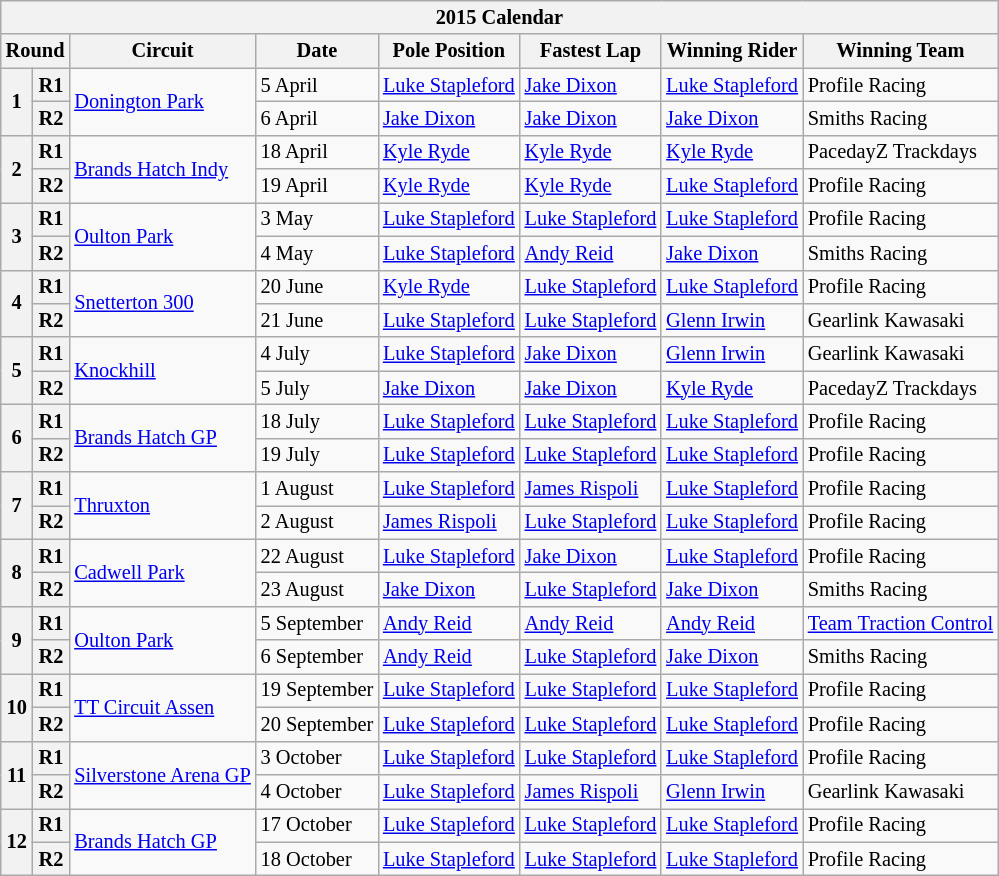<table class="wikitable" style="font-size: 85%">
<tr>
<th colspan=8>2015 Calendar</th>
</tr>
<tr>
<th colspan=2>Round</th>
<th>Circuit</th>
<th>Date</th>
<th>Pole Position</th>
<th>Fastest Lap</th>
<th>Winning Rider</th>
<th>Winning Team</th>
</tr>
<tr>
<th rowspan=2>1</th>
<th>R1</th>
<td rowspan=2> <a href='#'>Donington Park</a></td>
<td>5 April</td>
<td> <a href='#'>Luke Stapleford</a></td>
<td> <a href='#'>Jake Dixon</a></td>
<td> <a href='#'>Luke Stapleford</a></td>
<td>Profile Racing</td>
</tr>
<tr>
<th>R2</th>
<td>6 April</td>
<td> <a href='#'>Jake Dixon</a></td>
<td> <a href='#'>Jake Dixon</a></td>
<td> <a href='#'>Jake Dixon</a></td>
<td>Smiths Racing</td>
</tr>
<tr>
<th rowspan=2>2</th>
<th>R1</th>
<td rowspan=2> <a href='#'>Brands Hatch Indy</a></td>
<td>18 April</td>
<td> <a href='#'>Kyle Ryde</a></td>
<td> <a href='#'>Kyle Ryde</a></td>
<td> <a href='#'>Kyle Ryde</a></td>
<td>PacedayZ Trackdays</td>
</tr>
<tr>
<th>R2</th>
<td>19 April</td>
<td> <a href='#'>Kyle Ryde</a></td>
<td> <a href='#'>Kyle Ryde</a></td>
<td> <a href='#'>Luke Stapleford</a></td>
<td>Profile Racing</td>
</tr>
<tr>
<th rowspan=2>3</th>
<th>R1</th>
<td rowspan=2> <a href='#'>Oulton Park</a></td>
<td>3 May</td>
<td> <a href='#'>Luke Stapleford</a></td>
<td> <a href='#'>Luke Stapleford</a></td>
<td> <a href='#'>Luke Stapleford</a></td>
<td>Profile Racing</td>
</tr>
<tr>
<th>R2</th>
<td>4 May</td>
<td> <a href='#'>Luke Stapleford</a></td>
<td> <a href='#'>Andy Reid</a></td>
<td> <a href='#'>Jake Dixon</a></td>
<td>Smiths Racing</td>
</tr>
<tr>
<th rowspan=2>4</th>
<th>R1</th>
<td rowspan=2> <a href='#'>Snetterton 300</a></td>
<td>20 June</td>
<td> <a href='#'>Kyle Ryde</a></td>
<td> <a href='#'>Luke Stapleford</a></td>
<td> <a href='#'>Luke Stapleford</a></td>
<td>Profile Racing</td>
</tr>
<tr>
<th>R2</th>
<td>21 June</td>
<td> <a href='#'>Luke Stapleford</a></td>
<td> <a href='#'>Luke Stapleford</a></td>
<td> <a href='#'>Glenn Irwin</a></td>
<td>Gearlink Kawasaki</td>
</tr>
<tr>
<th rowspan=2>5</th>
<th>R1</th>
<td rowspan=2> <a href='#'>Knockhill</a></td>
<td>4 July</td>
<td> <a href='#'>Luke Stapleford</a></td>
<td> <a href='#'>Jake Dixon</a></td>
<td> <a href='#'>Glenn Irwin</a></td>
<td>Gearlink Kawasaki</td>
</tr>
<tr>
<th>R2</th>
<td>5 July</td>
<td> <a href='#'>Jake Dixon</a></td>
<td> <a href='#'>Jake Dixon</a></td>
<td> <a href='#'>Kyle Ryde</a></td>
<td>PacedayZ Trackdays</td>
</tr>
<tr>
<th rowspan=2>6</th>
<th>R1</th>
<td rowspan=2> <a href='#'>Brands Hatch GP</a></td>
<td>18 July</td>
<td> <a href='#'>Luke Stapleford</a></td>
<td> <a href='#'>Luke Stapleford</a></td>
<td> <a href='#'>Luke Stapleford</a></td>
<td>Profile Racing</td>
</tr>
<tr>
<th>R2</th>
<td>19 July</td>
<td> <a href='#'>Luke Stapleford</a></td>
<td> <a href='#'>Luke Stapleford</a></td>
<td> <a href='#'>Luke Stapleford</a></td>
<td>Profile Racing</td>
</tr>
<tr>
<th rowspan=2>7</th>
<th>R1</th>
<td rowspan=2> <a href='#'>Thruxton</a></td>
<td>1 August</td>
<td> <a href='#'>Luke Stapleford</a></td>
<td> <a href='#'>James Rispoli</a></td>
<td> <a href='#'>Luke Stapleford</a></td>
<td>Profile Racing</td>
</tr>
<tr>
<th>R2</th>
<td>2 August</td>
<td> <a href='#'>James Rispoli</a></td>
<td> <a href='#'>Luke Stapleford</a></td>
<td> <a href='#'>Luke Stapleford</a></td>
<td>Profile Racing</td>
</tr>
<tr>
<th rowspan=2>8</th>
<th>R1</th>
<td rowspan=2> <a href='#'>Cadwell Park</a></td>
<td>22 August</td>
<td> <a href='#'>Luke Stapleford</a></td>
<td> <a href='#'>Jake Dixon</a></td>
<td> <a href='#'>Luke Stapleford</a></td>
<td>Profile Racing</td>
</tr>
<tr>
<th>R2</th>
<td>23 August</td>
<td> <a href='#'>Jake Dixon</a></td>
<td> <a href='#'>Luke Stapleford</a></td>
<td> <a href='#'>Jake Dixon</a></td>
<td>Smiths Racing</td>
</tr>
<tr>
<th rowspan=2>9</th>
<th>R1</th>
<td rowspan=2> <a href='#'>Oulton Park</a></td>
<td>5 September</td>
<td> <a href='#'>Andy Reid</a></td>
<td> <a href='#'>Andy Reid</a></td>
<td> <a href='#'>Andy Reid</a></td>
<td><a href='#'>Team Traction Control</a></td>
</tr>
<tr>
<th>R2</th>
<td>6 September</td>
<td> <a href='#'>Andy Reid</a></td>
<td> <a href='#'>Luke Stapleford</a></td>
<td> <a href='#'>Jake Dixon</a></td>
<td>Smiths Racing</td>
</tr>
<tr>
<th rowspan=2>10</th>
<th>R1</th>
<td rowspan=2> <a href='#'>TT Circuit Assen</a></td>
<td>19 September</td>
<td> <a href='#'>Luke Stapleford</a></td>
<td> <a href='#'>Luke Stapleford</a></td>
<td> <a href='#'>Luke Stapleford</a></td>
<td>Profile Racing</td>
</tr>
<tr>
<th>R2</th>
<td>20 September</td>
<td> <a href='#'>Luke Stapleford</a></td>
<td> <a href='#'>Luke Stapleford</a></td>
<td> <a href='#'>Luke Stapleford</a></td>
<td>Profile Racing</td>
</tr>
<tr>
<th rowspan=2>11</th>
<th>R1</th>
<td rowspan=2> <a href='#'>Silverstone Arena GP</a></td>
<td>3 October</td>
<td> <a href='#'>Luke Stapleford</a></td>
<td> <a href='#'>Luke Stapleford</a></td>
<td> <a href='#'>Luke Stapleford</a></td>
<td>Profile Racing</td>
</tr>
<tr>
<th>R2</th>
<td>4 October</td>
<td> <a href='#'>Luke Stapleford</a></td>
<td> <a href='#'>James Rispoli</a></td>
<td> <a href='#'>Glenn Irwin</a></td>
<td>Gearlink Kawasaki</td>
</tr>
<tr>
<th rowspan=2>12</th>
<th>R1</th>
<td rowspan=2> <a href='#'>Brands Hatch GP</a></td>
<td>17 October</td>
<td> <a href='#'>Luke Stapleford</a></td>
<td> <a href='#'>Luke Stapleford</a></td>
<td> <a href='#'>Luke Stapleford</a></td>
<td>Profile Racing</td>
</tr>
<tr>
<th>R2</th>
<td>18 October</td>
<td> <a href='#'>Luke Stapleford</a></td>
<td> <a href='#'>Luke Stapleford</a></td>
<td> <a href='#'>Luke Stapleford</a></td>
<td>Profile Racing</td>
</tr>
</table>
